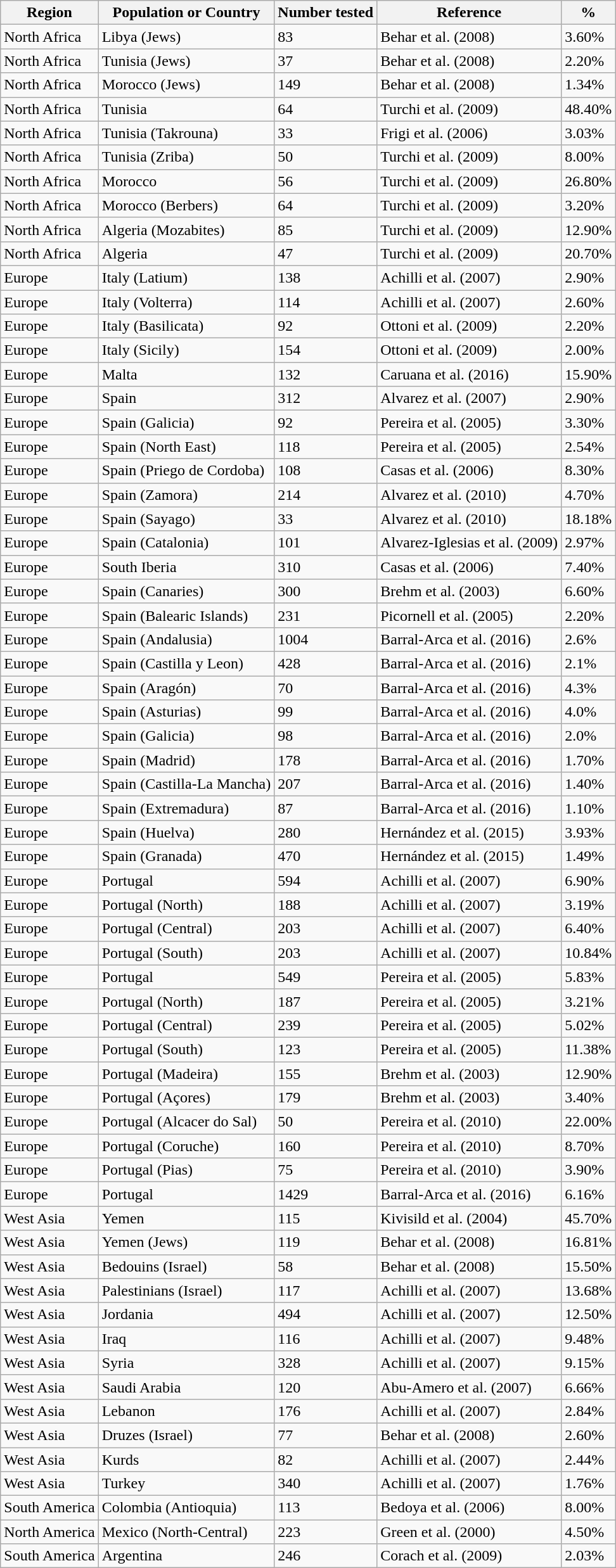<table class="wikitable sortable">
<tr>
<th>Region</th>
<th>Population or Country</th>
<th>Number tested</th>
<th>Reference</th>
<th>%</th>
</tr>
<tr>
<td>North Africa</td>
<td>Libya (Jews)</td>
<td>83</td>
<td>Behar et al. (2008)</td>
<td>3.60%</td>
</tr>
<tr>
<td>North Africa</td>
<td>Tunisia (Jews)</td>
<td>37</td>
<td>Behar et al. (2008)</td>
<td>2.20%</td>
</tr>
<tr>
<td>North Africa</td>
<td>Morocco (Jews)</td>
<td>149</td>
<td>Behar et al. (2008)</td>
<td>1.34%</td>
</tr>
<tr>
<td>North Africa</td>
<td>Tunisia</td>
<td>64</td>
<td>Turchi et al. (2009)</td>
<td>48.40%</td>
</tr>
<tr>
<td>North Africa</td>
<td>Tunisia (Takrouna)</td>
<td>33</td>
<td>Frigi et al. (2006)</td>
<td>3.03%</td>
</tr>
<tr>
<td>North Africa</td>
<td>Tunisia (Zriba)</td>
<td>50</td>
<td>Turchi et al. (2009)</td>
<td>8.00%</td>
</tr>
<tr>
<td>North Africa</td>
<td>Morocco</td>
<td>56</td>
<td>Turchi et al. (2009)</td>
<td>26.80%</td>
</tr>
<tr>
<td>North Africa</td>
<td>Morocco (Berbers)</td>
<td>64</td>
<td>Turchi et al. (2009)</td>
<td>3.20%</td>
</tr>
<tr>
<td>North Africa</td>
<td>Algeria (Mozabites)</td>
<td>85</td>
<td>Turchi et al. (2009)</td>
<td>12.90%</td>
</tr>
<tr>
<td>North Africa</td>
<td>Algeria</td>
<td>47</td>
<td>Turchi et al. (2009)</td>
<td>20.70%</td>
</tr>
<tr>
<td>Europe</td>
<td>Italy (Latium)</td>
<td>138</td>
<td>Achilli et al. (2007)</td>
<td>2.90%</td>
</tr>
<tr>
<td>Europe</td>
<td>Italy (Volterra)</td>
<td>114</td>
<td>Achilli et al. (2007)</td>
<td>2.60%</td>
</tr>
<tr>
<td>Europe</td>
<td>Italy (Basilicata)</td>
<td>92</td>
<td>Ottoni et al. (2009)</td>
<td>2.20%</td>
</tr>
<tr>
<td>Europe</td>
<td>Italy (Sicily)</td>
<td>154</td>
<td>Ottoni et al. (2009)</td>
<td>2.00%</td>
</tr>
<tr>
<td>Europe</td>
<td>Malta</td>
<td>132</td>
<td>Caruana et al. (2016)</td>
<td>15.90%</td>
</tr>
<tr>
<td>Europe</td>
<td>Spain</td>
<td>312</td>
<td>Alvarez et al. (2007)</td>
<td>2.90%</td>
</tr>
<tr>
<td>Europe</td>
<td>Spain (Galicia)</td>
<td>92</td>
<td>Pereira et al. (2005)</td>
<td>3.30%</td>
</tr>
<tr>
<td>Europe</td>
<td>Spain (North East)</td>
<td>118</td>
<td>Pereira et al. (2005)</td>
<td>2.54%</td>
</tr>
<tr>
<td>Europe</td>
<td>Spain (Priego de Cordoba)</td>
<td>108</td>
<td>Casas et al. (2006)</td>
<td>8.30%</td>
</tr>
<tr>
<td>Europe</td>
<td>Spain (Zamora)</td>
<td>214</td>
<td>Alvarez et al. (2010)</td>
<td>4.70%</td>
</tr>
<tr>
<td>Europe</td>
<td>Spain (Sayago)</td>
<td>33</td>
<td>Alvarez et al. (2010)</td>
<td>18.18%</td>
</tr>
<tr>
<td>Europe</td>
<td>Spain (Catalonia)</td>
<td>101</td>
<td>Alvarez-Iglesias et al. (2009)</td>
<td>2.97%</td>
</tr>
<tr>
<td>Europe</td>
<td>South Iberia</td>
<td>310</td>
<td>Casas et al. (2006)</td>
<td>7.40%</td>
</tr>
<tr>
<td>Europe</td>
<td>Spain (Canaries)</td>
<td>300</td>
<td>Brehm et al. (2003)</td>
<td>6.60%</td>
</tr>
<tr>
<td>Europe</td>
<td>Spain (Balearic Islands)</td>
<td>231</td>
<td>Picornell et al. (2005)</td>
<td>2.20%</td>
</tr>
<tr>
<td>Europe</td>
<td>Spain (Andalusia)</td>
<td>1004</td>
<td>Barral-Arca et al. (2016)</td>
<td>2.6%</td>
</tr>
<tr>
<td>Europe</td>
<td>Spain (Castilla y Leon)</td>
<td>428</td>
<td>Barral-Arca et al. (2016)</td>
<td>2.1%</td>
</tr>
<tr>
<td>Europe</td>
<td>Spain (Aragón)</td>
<td>70</td>
<td>Barral-Arca et al. (2016)</td>
<td>4.3%</td>
</tr>
<tr>
<td>Europe</td>
<td>Spain (Asturias)</td>
<td>99</td>
<td>Barral-Arca et al. (2016)</td>
<td>4.0%</td>
</tr>
<tr>
<td>Europe</td>
<td>Spain (Galicia)</td>
<td>98</td>
<td>Barral-Arca et al. (2016)</td>
<td>2.0%</td>
</tr>
<tr>
<td>Europe</td>
<td>Spain (Madrid)</td>
<td>178</td>
<td>Barral-Arca et al. (2016)</td>
<td>1.70%</td>
</tr>
<tr>
<td>Europe</td>
<td>Spain (Castilla-La Mancha)</td>
<td>207</td>
<td>Barral-Arca et al. (2016)</td>
<td>1.40%</td>
</tr>
<tr>
<td>Europe</td>
<td>Spain (Extremadura)</td>
<td>87</td>
<td>Barral-Arca et al. (2016)</td>
<td>1.10%</td>
</tr>
<tr>
<td>Europe</td>
<td>Spain (Huelva)</td>
<td>280</td>
<td>Hernández et al. (2015)</td>
<td>3.93%</td>
</tr>
<tr>
<td>Europe</td>
<td>Spain (Granada)</td>
<td>470</td>
<td>Hernández et al. (2015)</td>
<td>1.49%</td>
</tr>
<tr>
<td>Europe</td>
<td>Portugal</td>
<td>594</td>
<td>Achilli et al. (2007)</td>
<td>6.90%</td>
</tr>
<tr>
<td>Europe</td>
<td>Portugal (North)</td>
<td>188</td>
<td>Achilli et al. (2007)</td>
<td>3.19%</td>
</tr>
<tr>
<td>Europe</td>
<td>Portugal (Central)</td>
<td>203</td>
<td>Achilli et al. (2007)</td>
<td>6.40%</td>
</tr>
<tr>
<td>Europe</td>
<td>Portugal (South)</td>
<td>203</td>
<td>Achilli et al. (2007)</td>
<td>10.84%</td>
</tr>
<tr>
<td>Europe</td>
<td>Portugal</td>
<td>549</td>
<td>Pereira et al. (2005)</td>
<td>5.83%</td>
</tr>
<tr>
<td>Europe</td>
<td>Portugal (North)</td>
<td>187</td>
<td>Pereira et al. (2005)</td>
<td>3.21%</td>
</tr>
<tr>
<td>Europe</td>
<td>Portugal (Central)</td>
<td>239</td>
<td>Pereira et al. (2005)</td>
<td>5.02%</td>
</tr>
<tr>
<td>Europe</td>
<td>Portugal (South)</td>
<td>123</td>
<td>Pereira et al. (2005)</td>
<td>11.38%</td>
</tr>
<tr>
<td>Europe</td>
<td>Portugal (Madeira)</td>
<td>155</td>
<td>Brehm et al. (2003)</td>
<td>12.90%</td>
</tr>
<tr>
<td>Europe</td>
<td>Portugal (Açores)</td>
<td>179</td>
<td>Brehm et al. (2003)</td>
<td>3.40%</td>
</tr>
<tr>
<td>Europe</td>
<td>Portugal (Alcacer do Sal)</td>
<td>50</td>
<td>Pereira et al. (2010)</td>
<td>22.00%</td>
</tr>
<tr>
<td>Europe</td>
<td>Portugal (Coruche)</td>
<td>160</td>
<td>Pereira et al. (2010)</td>
<td>8.70%</td>
</tr>
<tr>
<td>Europe</td>
<td>Portugal (Pias)</td>
<td>75</td>
<td>Pereira et al. (2010)</td>
<td>3.90%</td>
</tr>
<tr>
<td>Europe</td>
<td>Portugal</td>
<td>1429</td>
<td>Barral-Arca et al. (2016)</td>
<td>6.16%</td>
</tr>
<tr>
<td>West Asia</td>
<td>Yemen</td>
<td>115</td>
<td>Kivisild et al. (2004)</td>
<td>45.70%</td>
</tr>
<tr>
<td>West Asia</td>
<td>Yemen (Jews)</td>
<td>119</td>
<td>Behar et al. (2008)</td>
<td>16.81%</td>
</tr>
<tr>
<td>West Asia</td>
<td>Bedouins (Israel)</td>
<td>58</td>
<td>Behar et al. (2008)</td>
<td>15.50%</td>
</tr>
<tr>
<td>West Asia</td>
<td>Palestinians (Israel)</td>
<td>117</td>
<td>Achilli et al. (2007)</td>
<td>13.68%</td>
</tr>
<tr>
<td>West Asia</td>
<td>Jordania</td>
<td>494</td>
<td>Achilli et al. (2007)</td>
<td>12.50%</td>
</tr>
<tr>
<td>West Asia</td>
<td>Iraq</td>
<td>116</td>
<td>Achilli et al. (2007)</td>
<td>9.48%</td>
</tr>
<tr>
<td>West Asia</td>
<td>Syria</td>
<td>328</td>
<td>Achilli et al. (2007)</td>
<td>9.15%</td>
</tr>
<tr>
<td>West Asia</td>
<td>Saudi Arabia</td>
<td>120</td>
<td>Abu-Amero et al. (2007)</td>
<td>6.66%</td>
</tr>
<tr>
<td>West Asia</td>
<td>Lebanon</td>
<td>176</td>
<td>Achilli et al. (2007)</td>
<td>2.84%</td>
</tr>
<tr>
<td>West Asia</td>
<td>Druzes (Israel)</td>
<td>77</td>
<td>Behar et al. (2008)</td>
<td>2.60%</td>
</tr>
<tr>
<td>West Asia</td>
<td>Kurds</td>
<td>82</td>
<td>Achilli et al. (2007)</td>
<td>2.44%</td>
</tr>
<tr>
<td>West Asia</td>
<td>Turkey</td>
<td>340</td>
<td>Achilli et al. (2007)</td>
<td>1.76%</td>
</tr>
<tr>
<td>South America</td>
<td>Colombia (Antioquia)</td>
<td>113</td>
<td>Bedoya et al. (2006)</td>
<td>8.00%</td>
</tr>
<tr>
<td>North America</td>
<td>Mexico (North-Central)</td>
<td>223</td>
<td>Green et al. (2000)</td>
<td>4.50%</td>
</tr>
<tr>
<td>South America</td>
<td>Argentina</td>
<td>246</td>
<td>Corach et al. (2009)</td>
<td>2.03%</td>
</tr>
</table>
